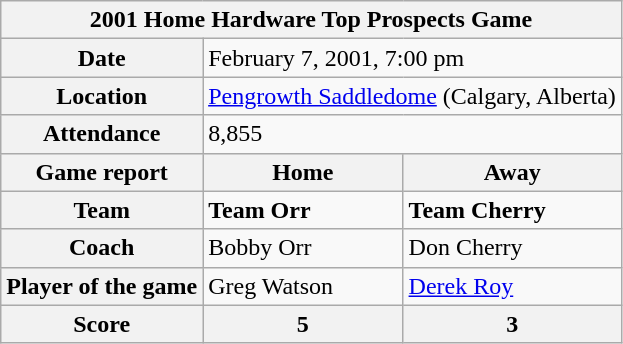<table class="wikitable">
<tr>
<th colspan="3">2001 Home Hardware Top Prospects Game</th>
</tr>
<tr>
<th>Date</th>
<td colspan="2">February 7, 2001, 7:00 pm</td>
</tr>
<tr>
<th>Location</th>
<td colspan="2"><a href='#'>Pengrowth Saddledome</a> (Calgary, Alberta)</td>
</tr>
<tr>
<th>Attendance</th>
<td colspan="2">8,855</td>
</tr>
<tr>
<th>Game report</th>
<th>Home</th>
<th>Away</th>
</tr>
<tr>
<th>Team</th>
<td><strong>Team Orr</strong></td>
<td><strong>Team Cherry</strong></td>
</tr>
<tr>
<th>Coach</th>
<td>Bobby Orr</td>
<td>Don Cherry</td>
</tr>
<tr>
<th>Player of the game</th>
<td>Greg Watson</td>
<td><a href='#'>Derek Roy</a></td>
</tr>
<tr>
<th>Score</th>
<th>5</th>
<th>3</th>
</tr>
</table>
